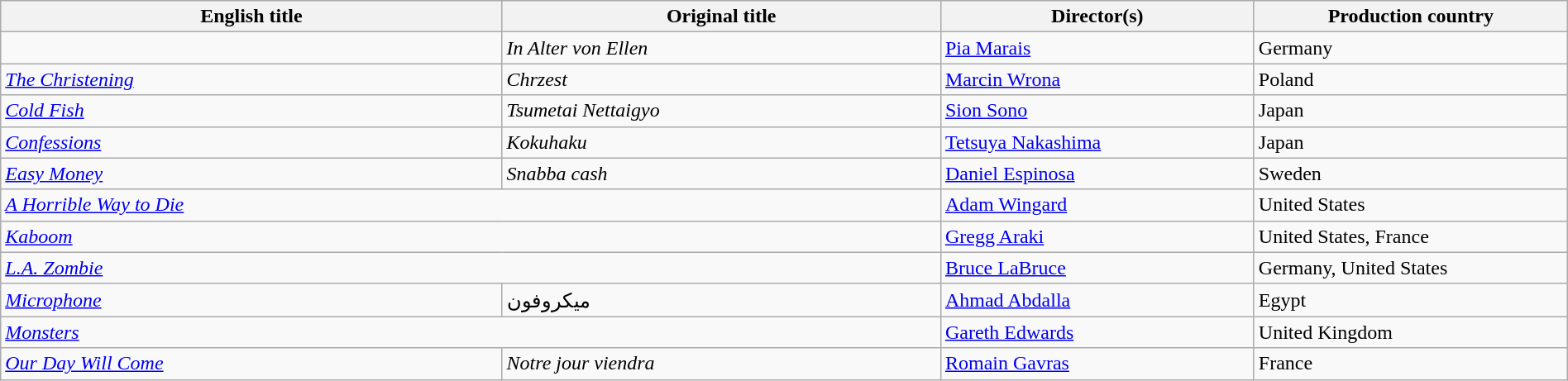<table class="sortable wikitable" width="100%">
<tr>
<th scope="col" width="32%">English title</th>
<th scope="col" width="28%">Original title</th>
<th scope="col" width="20%">Director(s)</th>
<th scope="col" width="20%">Production country</th>
</tr>
<tr>
<td><em></em></td>
<td><em>In Alter von Ellen</em></td>
<td><a href='#'>Pia Marais</a></td>
<td>Germany</td>
</tr>
<tr>
<td><em><a href='#'>The Christening</a></em></td>
<td><em>Chrzest</em></td>
<td><a href='#'>Marcin Wrona</a></td>
<td>Poland</td>
</tr>
<tr>
<td><em><a href='#'>Cold Fish</a></em></td>
<td><em>Tsumetai Nettaigyo</em></td>
<td><a href='#'>Sion Sono</a></td>
<td>Japan</td>
</tr>
<tr>
<td><em><a href='#'>Confessions</a></em></td>
<td><em>Kokuhaku</em></td>
<td><a href='#'>Tetsuya Nakashima</a></td>
<td>Japan</td>
</tr>
<tr>
<td><em><a href='#'>Easy Money</a></em></td>
<td><em>Snabba cash</em></td>
<td><a href='#'>Daniel Espinosa</a></td>
<td>Sweden</td>
</tr>
<tr>
<td colspan=2><em><a href='#'>A Horrible Way to Die</a></em></td>
<td><a href='#'>Adam Wingard</a></td>
<td>United States</td>
</tr>
<tr>
<td colspan=2><em><a href='#'>Kaboom</a></em></td>
<td><a href='#'>Gregg Araki</a></td>
<td>United States, France</td>
</tr>
<tr>
<td colspan=2><em><a href='#'>L.A. Zombie</a></em></td>
<td><a href='#'>Bruce LaBruce</a></td>
<td>Germany, United States</td>
</tr>
<tr>
<td><em><a href='#'>Microphone</a></em></td>
<td>ميكروفون</td>
<td><a href='#'>Ahmad Abdalla</a></td>
<td>Egypt</td>
</tr>
<tr>
<td colspan=2><em><a href='#'>Monsters</a></em></td>
<td><a href='#'>Gareth Edwards</a></td>
<td>United Kingdom</td>
</tr>
<tr>
<td><em><a href='#'>Our Day Will Come</a></em></td>
<td><em>Notre jour viendra</em></td>
<td><a href='#'>Romain Gavras</a></td>
<td>France</td>
</tr>
</table>
